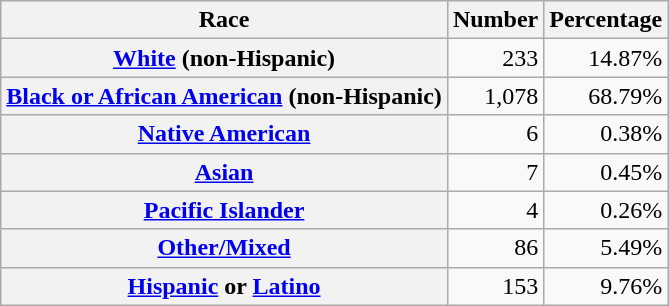<table class="wikitable" style="text-align:right">
<tr>
<th scope="col">Race</th>
<th scope="col">Number</th>
<th scope="col">Percentage</th>
</tr>
<tr>
<th scope="row"><a href='#'>White</a> (non-Hispanic)</th>
<td>233</td>
<td>14.87%</td>
</tr>
<tr>
<th scope="row"><a href='#'>Black or African American</a> (non-Hispanic)</th>
<td>1,078</td>
<td>68.79%</td>
</tr>
<tr>
<th scope="row"><a href='#'>Native American</a></th>
<td>6</td>
<td>0.38%</td>
</tr>
<tr>
<th scope="row"><a href='#'>Asian</a></th>
<td>7</td>
<td>0.45%</td>
</tr>
<tr>
<th scope="row"><a href='#'>Pacific Islander</a></th>
<td>4</td>
<td>0.26%</td>
</tr>
<tr>
<th scope="row"><a href='#'>Other/Mixed</a></th>
<td>86</td>
<td>5.49%</td>
</tr>
<tr>
<th scope="row"><a href='#'>Hispanic</a> or <a href='#'>Latino</a></th>
<td>153</td>
<td>9.76%</td>
</tr>
</table>
